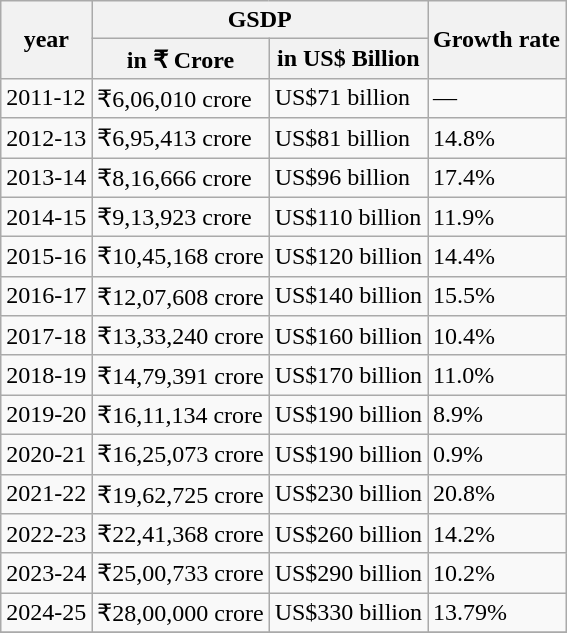<table class="wikitable sortable">
<tr>
<th rowspan=2>year</th>
<th colspan = 2>GSDP</th>
<th rowspan=2>Growth rate</th>
</tr>
<tr>
<th>in ₹ Crore</th>
<th>in US$ Billion</th>
</tr>
<tr>
<td>2011-12</td>
<td>₹6,06,010 crore</td>
<td>US$71 billion</td>
<td>—</td>
</tr>
<tr>
<td>2012-13</td>
<td>₹6,95,413 crore</td>
<td>US$81 billion</td>
<td> 14.8%</td>
</tr>
<tr>
<td>2013-14</td>
<td>₹8,16,666 crore</td>
<td>US$96 billion</td>
<td> 17.4%</td>
</tr>
<tr>
<td>2014-15</td>
<td>₹9,13,923 crore</td>
<td>US$110 billion</td>
<td> 11.9%</td>
</tr>
<tr>
<td>2015-16</td>
<td>₹10,45,168 crore</td>
<td>US$120 billion</td>
<td> 14.4%</td>
</tr>
<tr>
<td>2016-17</td>
<td>₹12,07,608 crore</td>
<td>US$140 billion</td>
<td> 15.5%</td>
</tr>
<tr>
<td>2017-18</td>
<td>₹13,33,240 crore</td>
<td>US$160 billion</td>
<td> 10.4%</td>
</tr>
<tr>
<td>2018-19</td>
<td>₹14,79,391 crore</td>
<td>US$170 billion</td>
<td> 11.0%</td>
</tr>
<tr>
<td>2019-20</td>
<td>₹16,11,134 crore</td>
<td>US$190 billion</td>
<td> 8.9%</td>
</tr>
<tr>
<td>2020-21</td>
<td>₹16,25,073 crore</td>
<td>US$190 billion</td>
<td> 0.9%</td>
</tr>
<tr>
<td>2021-22</td>
<td>₹19,62,725 crore</td>
<td>US$230 billion</td>
<td> 20.8%</td>
</tr>
<tr>
<td>2022-23</td>
<td>₹22,41,368 crore</td>
<td>US$260 billion</td>
<td> 14.2%</td>
</tr>
<tr>
<td>2023-24</td>
<td>₹25,00,733 crore</td>
<td>US$290 billion</td>
<td> 10.2%</td>
</tr>
<tr>
<td>2024-25</td>
<td>₹28,00,000 crore</td>
<td>US$330 billion</td>
<td> 13.79%</td>
</tr>
<tr>
</tr>
</table>
